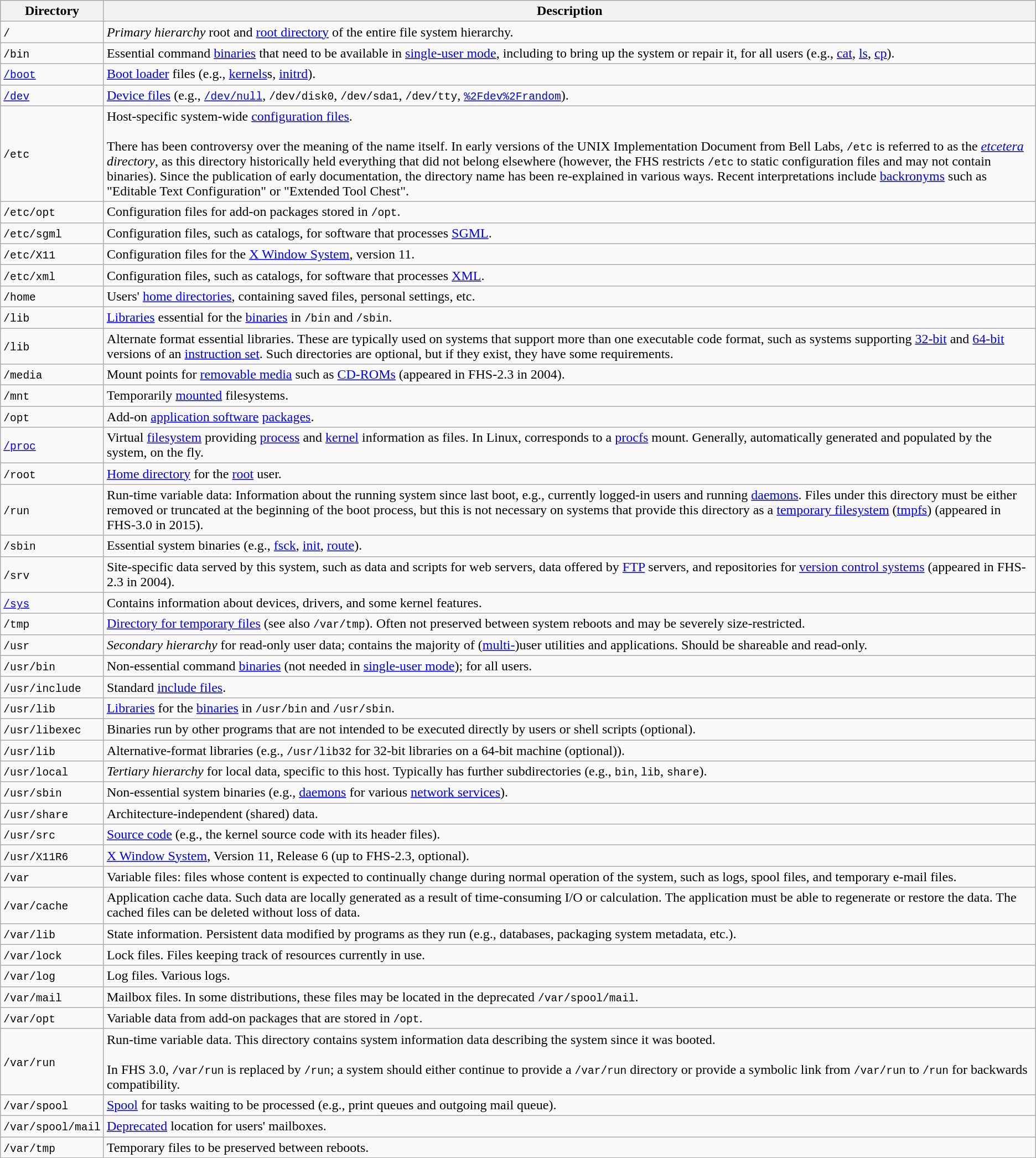<table class="wikitable" summary="A description of the hierarchy specified in the FHS.">
<tr>
<th>Directory</th>
<th>Description</th>
</tr>
<tr>
<td><code>/</code></td>
<td><em>Primary hierarchy</em> root and <a href='#'>root directory</a> of the entire file system hierarchy.</td>
</tr>
<tr>
<td><code>/bin</code></td>
<td>Essential command <a href='#'>binaries</a> that need to be available in <a href='#'>single-user mode</a>, including to bring up the system or repair it, for all users (e.g., <a href='#'>cat</a>, <a href='#'>ls</a>, <a href='#'>cp</a>).</td>
</tr>
<tr>
<td><code><a href='#'>/boot</a></code></td>
<td><a href='#'>Boot loader</a> files (e.g., <a href='#'>kernels</a>s, <a href='#'>initrd</a>).</td>
</tr>
<tr>
<td><code><a href='#'>/dev</a></code></td>
<td><a href='#'>Device files</a> (e.g., <code><a href='#'>/dev/null</a></code>, <code>/dev/disk0</code>,  <code>/dev/sda1</code>, <code>/dev/tty</code>, <code><a href='#'>%2Fdev%2Frandom</a></code>).</td>
</tr>
<tr>
<td><code>/etc</code><br></td>
<td>Host-specific system-wide <a href='#'>configuration files</a>.<br><br>There has been controversy over the meaning of the name itself. In early versions of the UNIX Implementation Document from Bell Labs, <code>/etc</code> is referred to as the <em><a href='#'>etcetera</a> directory</em>, as this directory historically held everything that did not belong elsewhere (however, the FHS restricts <code>/etc</code> to static configuration files and may not contain binaries). Since the publication of early documentation, the directory name has been re-explained in various ways. Recent interpretations include <a href='#'>backronyms</a> such as "Editable Text Configuration" or "Extended Tool Chest".</td>
</tr>
<tr>
<td><code>/etc/opt</code></td>
<td>Configuration files for add-on packages stored in <code>/opt</code>.</td>
</tr>
<tr>
<td><code>/etc/sgml</code></td>
<td>Configuration files, such as catalogs, for software that processes <a href='#'>SGML</a>.</td>
</tr>
<tr>
<td><code>/etc/X11</code></td>
<td>Configuration files for the <a href='#'>X Window System</a>, version 11.</td>
</tr>
<tr>
<td><code>/etc/xml</code></td>
<td>Configuration files, such as catalogs, for software that processes <a href='#'>XML</a>.</td>
</tr>
<tr>
<td><code>/home</code></td>
<td>Users' <a href='#'>home directories</a>, containing saved files, personal settings, etc.</td>
</tr>
<tr>
<td><code>/lib</code></td>
<td><a href='#'>Libraries</a> essential for the <a href='#'>binaries</a> in <code>/bin</code> and <code>/sbin</code>.</td>
</tr>
<tr>
<td><code>/lib<qual></code></td>
<td>Alternate format essential libraries. These are typically used on systems that support more than one executable code format, such as systems supporting <a href='#'>32-bit</a> and <a href='#'>64-bit</a> versions of an <a href='#'>instruction set</a>.  Such directories are optional, but if they exist, they have some requirements.</td>
</tr>
<tr>
<td><code>/media</code></td>
<td>Mount points for <a href='#'>removable media</a> such as <a href='#'>CD-ROMs</a> (appeared in FHS-2.3 in 2004).</td>
</tr>
<tr>
<td><code>/mnt</code></td>
<td>Temporarily <a href='#'>mounted</a> filesystems.</td>
</tr>
<tr>
<td><code>/opt</code></td>
<td>Add-on <a href='#'>application software</a> <a href='#'>packages</a>.</td>
</tr>
<tr>
<td><code><a href='#'>/proc</a></code></td>
<td>Virtual <a href='#'>filesystem</a> providing <a href='#'>process</a> and <a href='#'>kernel</a> information as files. In Linux, corresponds to a <a href='#'>procfs</a> mount. Generally, automatically generated and populated by the system, on the fly.</td>
</tr>
<tr>
<td><code>/root</code></td>
<td><a href='#'>Home directory</a> for the <a href='#'>root</a> user.</td>
</tr>
<tr>
<td><code>/run</code></td>
<td>Run-time variable data: Information about the running system since last boot, e.g., currently logged-in users and running <a href='#'>daemons</a>. Files under this directory must be either removed or truncated at the beginning of the boot process, but this is not necessary on systems that provide this directory as a <a href='#'>temporary filesystem</a> (<a href='#'>tmpfs</a>) (appeared in FHS-3.0 in 2015).</td>
</tr>
<tr>
<td><code>/sbin</code></td>
<td>Essential system binaries (e.g., <a href='#'>fsck</a>, <a href='#'>init</a>, <a href='#'>route</a>).</td>
</tr>
<tr>
<td><code>/srv</code></td>
<td>Site-specific data served by this system, such as data and scripts for web servers, data offered by <a href='#'>FTP</a> servers, and repositories for <a href='#'>version control systems</a> (appeared in FHS-2.3 in 2004).</td>
</tr>
<tr>
<td><code><a href='#'>/sys</a></code></td>
<td>Contains information about devices, drivers, and some kernel features.</td>
</tr>
<tr>
<td><code>/tmp</code></td>
<td><a href='#'>Directory for temporary files</a> (see also <code>/var/tmp</code>). Often not preserved between system reboots and may be severely size-restricted.</td>
</tr>
<tr>
<td><code>/usr</code><br></td>
<td><em>Secondary hierarchy</em> for read-only user data; contains the majority of (<a href='#'>multi-</a>)user utilities and applications.  Should be shareable and read-only.<br></td>
</tr>
<tr>
<td><code>/usr/bin</code></td>
<td>Non-essential command <a href='#'>binaries</a> (not needed in <a href='#'>single-user mode</a>); for all users.</td>
</tr>
<tr>
<td><code>/usr/include</code></td>
<td>Standard <a href='#'>include files</a>.</td>
</tr>
<tr>
<td><code>/usr/lib</code></td>
<td><a href='#'>Libraries</a> for the <a href='#'>binaries</a> in <code>/usr/bin</code> and <code>/usr/sbin</code>.</td>
</tr>
<tr>
<td><code>/usr/libexec</code></td>
<td>Binaries run by other programs that are not intended to be executed directly by users or shell scripts (optional).</td>
</tr>
<tr>
<td><code>/usr/lib<qual></code></td>
<td>Alternative-format libraries (e.g., <code>/usr/lib32</code> for 32-bit libraries on a 64-bit machine (optional)).</td>
</tr>
<tr>
<td><code>/usr/local</code></td>
<td><em>Tertiary hierarchy</em> for local data, specific to this host. Typically has further subdirectories (e.g., <code>bin</code>, <code>lib</code>, <code>share</code>).</td>
</tr>
<tr>
<td><code>/usr/sbin</code></td>
<td>Non-essential system binaries (e.g., <a href='#'>daemons</a> for various <a href='#'>network services</a>).</td>
</tr>
<tr>
<td><code>/usr/share</code></td>
<td>Architecture-independent (shared) data.</td>
</tr>
<tr>
<td><code>/usr/src</code></td>
<td><a href='#'>Source code</a> (e.g., the kernel source code with its header files).</td>
</tr>
<tr>
<td><code>/usr/X11R6</code></td>
<td><a href='#'>X Window System</a>, Version 11, Release 6 (up to FHS-2.3, optional).</td>
</tr>
<tr>
<td><code>/var</code></td>
<td>Variable files: files whose content is expected to continually change during normal operation of the system, such as logs, spool files, and temporary e-mail files.</td>
</tr>
<tr>
<td><code>/var/cache</code></td>
<td>Application cache data. Such data are locally generated as a result of time-consuming I/O or calculation. The application must be able to regenerate or restore the data. The cached files can be deleted without loss of data.</td>
</tr>
<tr>
<td><code>/var/lib</code></td>
<td>State information. Persistent data modified by programs as they run (e.g., databases, packaging system metadata, etc.).</td>
</tr>
<tr>
<td><code>/var/lock</code></td>
<td>Lock files. Files keeping track of resources currently in use.</td>
</tr>
<tr>
<td><code>/var/log</code></td>
<td>Log files. Various logs.</td>
</tr>
<tr>
<td><code>/var/mail</code></td>
<td>Mailbox files. In some distributions, these files may be located in the deprecated <code>/var/spool/mail</code>.</td>
</tr>
<tr>
<td><code>/var/opt</code></td>
<td>Variable data from add-on packages that are stored in <code>/opt</code>.</td>
</tr>
<tr>
<td><code>/var/run</code></td>
<td>Run-time variable data. This directory contains system information data describing the system since it was booted.<br><br>In FHS 3.0, <code>/var/run</code> is replaced by <code>/run</code>; a system should either continue to provide a <code>/var/run</code> directory or provide a symbolic link from <code>/var/run</code> to <code>/run</code> for backwards compatibility.</td>
</tr>
<tr>
<td><code>/var/spool</code></td>
<td><a href='#'>Spool</a> for tasks waiting to be processed (e.g., print queues and outgoing mail queue).</td>
</tr>
<tr>
<td><code>/var/spool/mail</code></td>
<td><a href='#'>Deprecated</a> location for users' mailboxes.</td>
</tr>
<tr>
<td><code>/var/tmp</code></td>
<td>Temporary files to be preserved between reboots.</td>
</tr>
</table>
